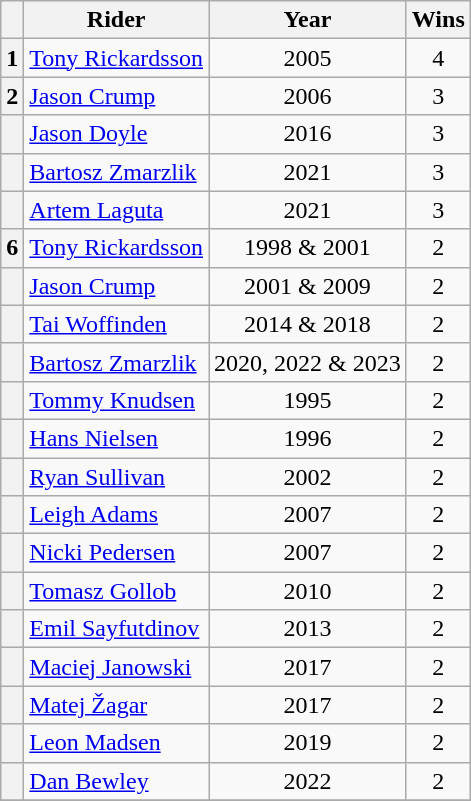<table class="wikitable" style="text-align:center">
<tr>
<th></th>
<th>Rider</th>
<th>Year</th>
<th>Wins</th>
</tr>
<tr>
<th>1</th>
<td align=left> <a href='#'>Tony Rickardsson</a></td>
<td>2005</td>
<td>4</td>
</tr>
<tr>
<th>2</th>
<td align=left> <a href='#'>Jason Crump</a></td>
<td>2006</td>
<td>3</td>
</tr>
<tr>
<th></th>
<td align=left> <a href='#'>Jason Doyle</a></td>
<td>2016</td>
<td>3</td>
</tr>
<tr>
<th></th>
<td align=left> <a href='#'>Bartosz Zmarzlik</a></td>
<td>2021</td>
<td>3</td>
</tr>
<tr>
<th></th>
<td align=left> <a href='#'>Artem Laguta</a></td>
<td>2021</td>
<td>3</td>
</tr>
<tr>
<th>6</th>
<td align=left> <a href='#'>Tony Rickardsson</a></td>
<td>1998 & 2001</td>
<td>2</td>
</tr>
<tr>
<th></th>
<td align=left> <a href='#'>Jason Crump</a></td>
<td>2001 & 2009</td>
<td>2</td>
</tr>
<tr>
<th></th>
<td align=left> <a href='#'>Tai Woffinden</a></td>
<td>2014 & 2018</td>
<td>2</td>
</tr>
<tr>
<th></th>
<td align=left> <a href='#'>Bartosz Zmarzlik</a></td>
<td>2020, 2022 & 2023</td>
<td>2</td>
</tr>
<tr>
<th></th>
<td align=left> <a href='#'>Tommy Knudsen</a></td>
<td>1995</td>
<td>2</td>
</tr>
<tr>
<th></th>
<td align=left> <a href='#'>Hans Nielsen</a></td>
<td>1996</td>
<td>2</td>
</tr>
<tr>
<th></th>
<td align=left> <a href='#'>Ryan Sullivan</a></td>
<td>2002</td>
<td>2</td>
</tr>
<tr>
<th></th>
<td align=left> <a href='#'>Leigh Adams</a></td>
<td>2007</td>
<td>2</td>
</tr>
<tr>
<th></th>
<td align=left> <a href='#'>Nicki Pedersen</a></td>
<td>2007</td>
<td>2</td>
</tr>
<tr>
<th></th>
<td align=left> <a href='#'>Tomasz Gollob</a></td>
<td>2010</td>
<td>2</td>
</tr>
<tr>
<th></th>
<td align=left> <a href='#'>Emil Sayfutdinov</a></td>
<td>2013</td>
<td>2</td>
</tr>
<tr>
<th></th>
<td align=left> <a href='#'>Maciej Janowski</a></td>
<td>2017</td>
<td>2</td>
</tr>
<tr>
<th></th>
<td align=left> <a href='#'>Matej Žagar</a></td>
<td>2017</td>
<td>2</td>
</tr>
<tr>
<th></th>
<td align=left> <a href='#'>Leon Madsen</a></td>
<td>2019</td>
<td>2</td>
</tr>
<tr>
<th></th>
<td align=left> <a href='#'>Dan Bewley</a></td>
<td>2022</td>
<td>2</td>
</tr>
<tr>
</tr>
</table>
